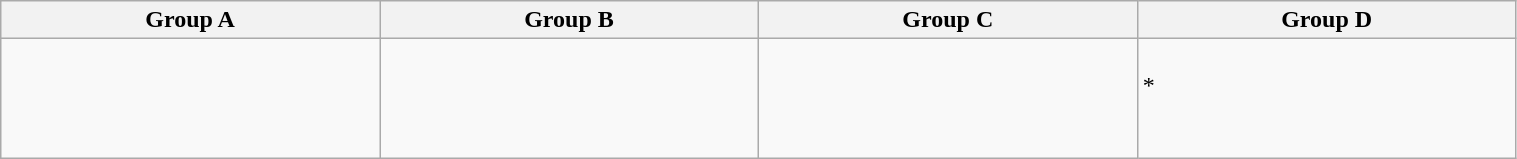<table class="wikitable" width=80%>
<tr>
<th width=25%>Group A</th>
<th width=25%>Group B</th>
<th width=25%>Group C</th>
<th width=25%>Group D</th>
</tr>
<tr>
<td><br><br>
<br>
<br>
</td>
<td><br><br>
<br>
<br> 
</td>
<td><br><br>
<br>
<br> 
</td>
<td><br><s></s> *<br>
<br>
<br>
</td>
</tr>
</table>
